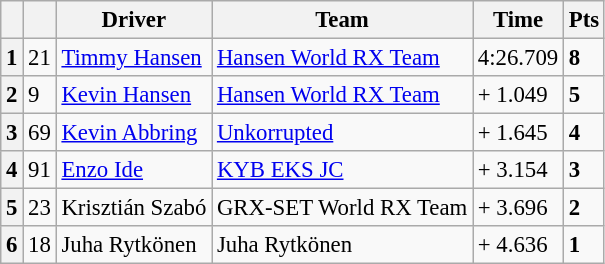<table class="wikitable" style="font-size:95%">
<tr>
<th></th>
<th></th>
<th>Driver</th>
<th>Team</th>
<th>Time</th>
<th>Pts</th>
</tr>
<tr>
<th>1</th>
<td>21</td>
<td> <a href='#'>Timmy Hansen</a></td>
<td><a href='#'>Hansen World RX Team</a></td>
<td>4:26.709</td>
<td><strong>8</strong></td>
</tr>
<tr>
<th>2</th>
<td>9</td>
<td> <a href='#'>Kevin Hansen</a></td>
<td><a href='#'>Hansen World RX Team</a></td>
<td>+ 1.049</td>
<td><strong>5</strong></td>
</tr>
<tr>
<th>3</th>
<td>69</td>
<td> <a href='#'>Kevin Abbring</a></td>
<td><a href='#'>Unkorrupted</a></td>
<td>+ 1.645</td>
<td><strong>4</strong></td>
</tr>
<tr>
<th>4</th>
<td>91</td>
<td> <a href='#'>Enzo Ide</a></td>
<td><a href='#'>KYB EKS JC</a></td>
<td>+ 3.154</td>
<td><strong>3</strong></td>
</tr>
<tr>
<th>5</th>
<td>23</td>
<td> Krisztián Szabó</td>
<td>GRX-SET World RX Team</td>
<td>+ 3.696</td>
<td><strong>2</strong></td>
</tr>
<tr>
<th>6</th>
<td>18</td>
<td> Juha Rytkönen</td>
<td>Juha Rytkönen</td>
<td>+ 4.636</td>
<td><strong>1</strong></td>
</tr>
</table>
